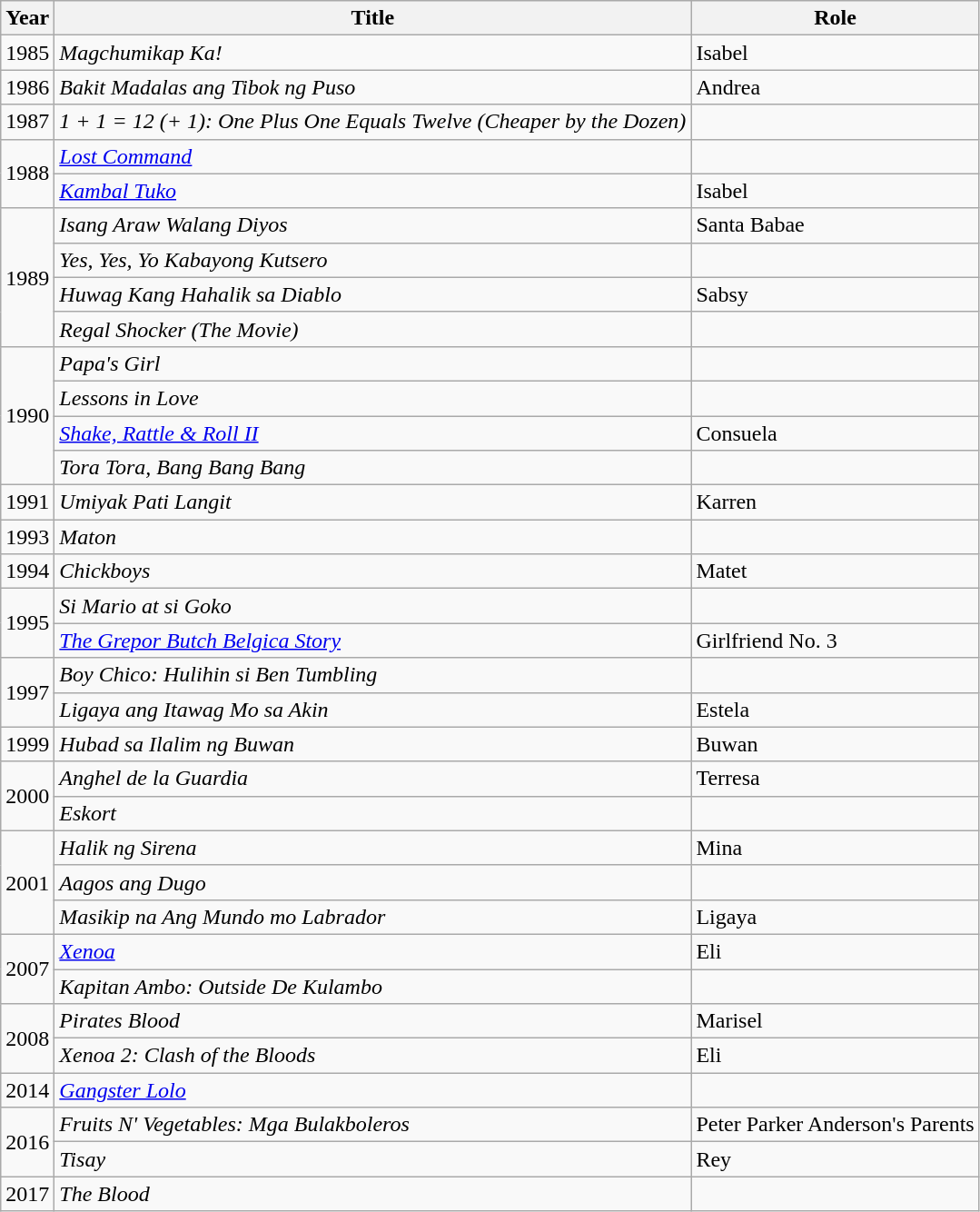<table class="wikitable">
<tr>
<th>Year</th>
<th>Title</th>
<th>Role</th>
</tr>
<tr>
<td>1985</td>
<td><em>Magchumikap Ka!</em></td>
<td>Isabel</td>
</tr>
<tr>
<td>1986</td>
<td><em>Bakit Madalas ang Tibok ng Puso</em></td>
<td>Andrea</td>
</tr>
<tr>
<td>1987</td>
<td><em>1 + 1 = 12 (+ 1): One Plus One Equals Twelve (Cheaper by the Dozen)</em></td>
<td></td>
</tr>
<tr>
<td rowspan="2">1988</td>
<td><em><a href='#'>Lost Command</a></em></td>
<td></td>
</tr>
<tr>
<td><em><a href='#'>Kambal Tuko</a></em></td>
<td>Isabel</td>
</tr>
<tr>
<td rowspan="4">1989</td>
<td><em>Isang Araw Walang Diyos</em></td>
<td>Santa Babae</td>
</tr>
<tr>
<td><em>Yes, Yes, Yo Kabayong Kutsero</em></td>
<td></td>
</tr>
<tr>
<td><em>Huwag Kang Hahalik sa Diablo</em></td>
<td>Sabsy</td>
</tr>
<tr>
<td><em>Regal Shocker (The Movie)</em></td>
<td></td>
</tr>
<tr>
<td rowspan="4">1990</td>
<td><em>Papa's Girl</em></td>
<td></td>
</tr>
<tr>
<td><em>Lessons in Love</em></td>
<td></td>
</tr>
<tr>
<td><em><a href='#'>Shake, Rattle & Roll II</a></em></td>
<td>Consuela</td>
</tr>
<tr>
<td><em>Tora Tora, Bang Bang Bang</em></td>
<td></td>
</tr>
<tr>
<td>1991</td>
<td><em>Umiyak Pati Langit</em></td>
<td>Karren</td>
</tr>
<tr>
<td>1993</td>
<td><em>Maton</em></td>
<td></td>
</tr>
<tr>
<td>1994</td>
<td><em>Chickboys</em></td>
<td>Matet</td>
</tr>
<tr>
<td rowspan="2">1995</td>
<td><em>Si Mario at si Goko</em></td>
<td></td>
</tr>
<tr>
<td><em><a href='#'>The Grepor Butch Belgica Story</a></em></td>
<td>Girlfriend No. 3</td>
</tr>
<tr>
<td rowspan="2">1997</td>
<td><em>Boy Chico: Hulihin si Ben Tumbling</em></td>
<td></td>
</tr>
<tr>
<td><em>Ligaya ang Itawag Mo sa Akin</em></td>
<td>Estela</td>
</tr>
<tr>
<td>1999</td>
<td><em>Hubad sa Ilalim ng Buwan</em></td>
<td>Buwan</td>
</tr>
<tr>
<td rowspan="2">2000</td>
<td><em>Anghel de la Guardia</em></td>
<td>Terresa</td>
</tr>
<tr>
<td><em>Eskort</em></td>
<td></td>
</tr>
<tr>
<td rowspan="3">2001</td>
<td><em>Halik ng Sirena</em></td>
<td>Mina</td>
</tr>
<tr>
<td><em>Aagos ang Dugo</em></td>
<td></td>
</tr>
<tr>
<td><em>Masikip na Ang Mundo mo Labrador</em></td>
<td>Ligaya</td>
</tr>
<tr>
<td rowspan="2">2007</td>
<td><em><a href='#'>Xenoa</a></em></td>
<td>Eli</td>
</tr>
<tr>
<td><em>Kapitan Ambo: Outside De Kulambo</em></td>
<td></td>
</tr>
<tr>
<td rowspan="2">2008</td>
<td><em>Pirates Blood</em></td>
<td>Marisel</td>
</tr>
<tr>
<td><em>Xenoa 2: Clash of the Bloods</em></td>
<td>Eli</td>
</tr>
<tr>
<td>2014</td>
<td><em><a href='#'>Gangster Lolo</a></em></td>
<td></td>
</tr>
<tr>
<td rowspan="2">2016</td>
<td><em>Fruits N' Vegetables: Mga Bulakboleros</em></td>
<td>Peter Parker Anderson's Parents</td>
</tr>
<tr>
<td><em>Tisay</em></td>
<td>Rey</td>
</tr>
<tr>
<td>2017</td>
<td><em>The Blood</em></td>
<td></td>
</tr>
</table>
